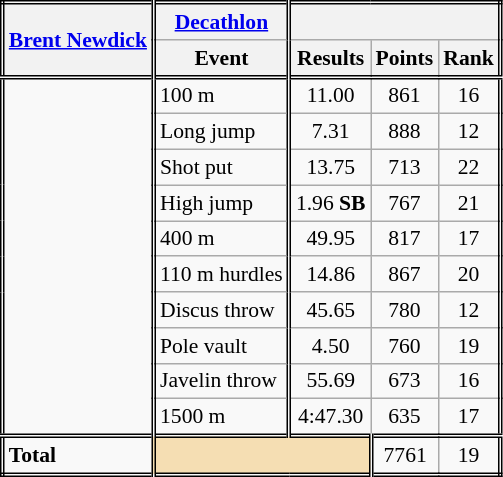<table class=wikitable style="font-size:90%; border: double;">
<tr>
<th style="border-right:double" rowspan="2"><a href='#'>Brent Newdick</a></th>
<th style="border-right:double"><a href='#'>Decathlon</a></th>
<th colspan="3"></th>
</tr>
<tr>
<th style="border-right:double">Event</th>
<th>Results</th>
<th>Points</th>
<th>Rank</th>
</tr>
<tr style="border-top: double;">
<td style="border-right:double" rowspan="10"></td>
<td style="border-right:double">100 m</td>
<td align=center>11.00</td>
<td align=center>861</td>
<td align=center>16</td>
</tr>
<tr>
<td style="border-right:double">Long jump</td>
<td align=center>7.31</td>
<td align=center>888</td>
<td align=center>12</td>
</tr>
<tr>
<td style="border-right:double">Shot put</td>
<td align=center>13.75</td>
<td align=center>713</td>
<td align=center>22</td>
</tr>
<tr>
<td style="border-right:double">High jump</td>
<td align=center>1.96 <strong>SB</strong></td>
<td align=center>767</td>
<td align=center>21</td>
</tr>
<tr>
<td style="border-right:double">400 m</td>
<td align=center>49.95</td>
<td align=center>817</td>
<td align=center>17</td>
</tr>
<tr>
<td style="border-right:double">110 m hurdles</td>
<td align=center>14.86</td>
<td align=center>867</td>
<td align=center>20</td>
</tr>
<tr>
<td style="border-right:double">Discus throw</td>
<td align=center>45.65</td>
<td align=center>780</td>
<td align=center>12</td>
</tr>
<tr>
<td style="border-right:double">Pole vault</td>
<td align=center>4.50</td>
<td align=center>760</td>
<td align=center>19</td>
</tr>
<tr>
<td style="border-right:double">Javelin throw</td>
<td align=center>55.69</td>
<td align=center>673</td>
<td align=center>16</td>
</tr>
<tr>
<td style="border-right:double">1500 m</td>
<td align=center>4:47.30</td>
<td align=center>635</td>
<td align=center>17</td>
</tr>
<tr style="border-top: double;">
<td style="border-right:double"><strong>Total</strong></td>
<td colspan="2" style="background:wheat; border-right:double;"></td>
<td align=center>7761</td>
<td align=center>19</td>
</tr>
</table>
